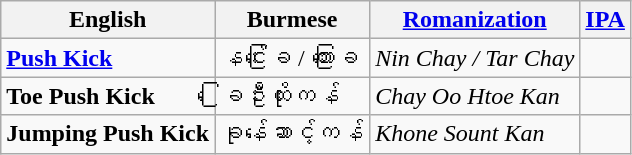<table class="wikitable">
<tr>
<th>English</th>
<th>Burmese</th>
<th><a href='#'>Romanization</a></th>
<th><a href='#'>IPA</a></th>
</tr>
<tr>
<td><strong><a href='#'>Push Kick</a></strong></td>
<td>နင်းခြေ / တားခြေ</td>
<td><em>Nin Chay / Tar Chay</em></td>
<td></td>
</tr>
<tr>
<td><strong>Toe Push Kick</strong></td>
<td>ခြေဦးထိုးကန်</td>
<td><em>Chay Oo Htoe Kan</em></td>
<td></td>
</tr>
<tr>
<td><strong>Jumping Push Kick</strong></td>
<td>ခုန်ဆောင့်ကန်</td>
<td><em>Khone Sount Kan</em></td>
<td></td>
</tr>
</table>
